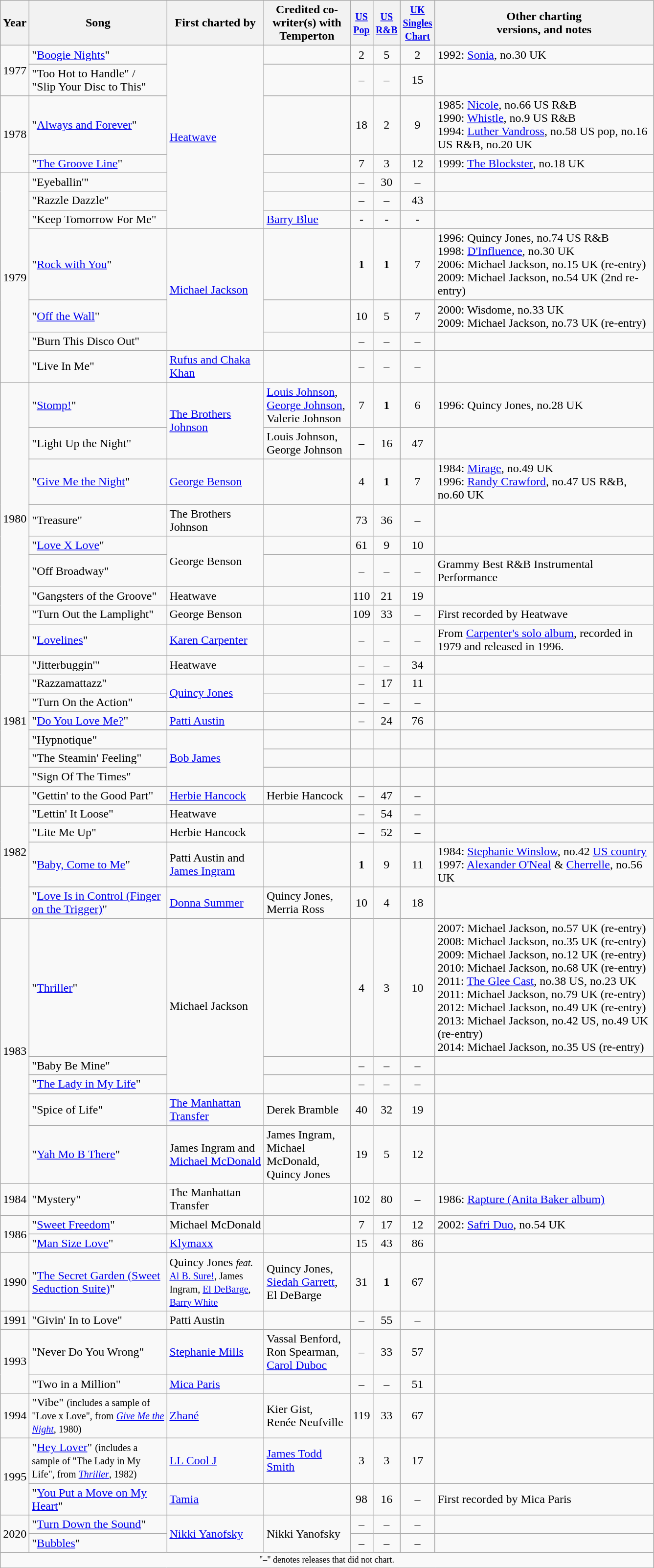<table class="wikitable sortable">
<tr>
<th>Year</th>
<th width=180>Song</th>
<th width=125>First charted by</th>
<th width=110>Credited co-writer(s) with Temperton</th>
<th width=10 data-sort-type=number><small><a href='#'>US<br>Pop</a><br></small></th>
<th width=10 data-sort-type=number><small><a href='#'>US<br>R&B</a><br></small></th>
<th width=10 data-sort-type=number><small><a href='#'>UK<br>Singles<br>Chart</a><br></small></th>
<th width=290>Other charting<br>versions, and notes</th>
</tr>
<tr>
<td rowspan=2>1977</td>
<td>"<a href='#'>Boogie Nights</a>"</td>
<td rowspan=7><a href='#'>Heatwave</a></td>
<td></td>
<td align=center data-sort-value=9e99>2</td>
<td align=center data-sort-value=9e99>5</td>
<td align=center data-sort-value=9e99>2</td>
<td>1992: <a href='#'>Sonia</a>, no.30 UK</td>
</tr>
<tr>
<td>"Too Hot to Handle" /<br>"Slip Your Disc to This"</td>
<td></td>
<td align=center data-sort-value=9e99>–</td>
<td align=center data-sort-value=9e99>–</td>
<td align=center data-sort-value=9e99>15</td>
<td></td>
</tr>
<tr>
<td rowspan=2>1978</td>
<td>"<a href='#'>Always and Forever</a>"</td>
<td></td>
<td align=center data-sort-value=9e99>18</td>
<td align=center data-sort-value=9e99>2</td>
<td align=center data-sort-value=9e99>9</td>
<td>1985: <a href='#'>Nicole</a>, no.66 US R&B<br>1990: <a href='#'>Whistle</a>, no.9 US R&B<br>1994: <a href='#'>Luther Vandross</a>, no.58 US pop, no.16 US R&B, no.20 UK</td>
</tr>
<tr>
<td>"<a href='#'>The Groove Line</a>"</td>
<td></td>
<td align=center data-sort-value=9e99>7</td>
<td align=center data-sort-value=9e99>3</td>
<td align=center data-sort-value=9e99>12</td>
<td>1999: <a href='#'>The Blockster</a>, no.18 UK</td>
</tr>
<tr>
<td rowspan=7>1979</td>
<td>"Eyeballin'"</td>
<td></td>
<td align=center data-sort-value=9e99>–</td>
<td align=center data-sort-value=9e99>30</td>
<td align=center data-sort-value=9e99>–</td>
<td></td>
</tr>
<tr>
<td>"Razzle Dazzle"</td>
<td></td>
<td align=center data-sort-value=9e99>–</td>
<td align=center data-sort-value=9e99>–</td>
<td align=center data-sort-value=9e99>43</td>
<td></td>
</tr>
<tr>
<td>"Keep Tomorrow For Me"</td>
<td><a href='#'>Barry Blue</a></td>
<td align=center data-sort-value=9e99>-</td>
<td align=center data-sort-value=9e99>-</td>
<td align=center data-sort-value=9e99>-</td>
<td></td>
</tr>
<tr>
<td>"<a href='#'>Rock with You</a>"</td>
<td rowspan=3><a href='#'>Michael Jackson</a></td>
<td></td>
<td align=center data-sort-value=9e99><strong>1</strong></td>
<td align=center data-sort-value=9e99><strong>1</strong></td>
<td align=center data-sort-value=9e99>7</td>
<td>1996: Quincy Jones, no.74 US R&B<br>1998: <a href='#'>D'Influence</a>, no.30 UK<br>2006: Michael Jackson, no.15 UK (re-entry)<br>2009: Michael Jackson, no.54 UK (2nd re-entry)</td>
</tr>
<tr>
<td>"<a href='#'>Off the Wall</a>"</td>
<td></td>
<td align=center data-sort-value=9e99>10</td>
<td align=center data-sort-value=9e99>5</td>
<td align=center data-sort-value=9e99>7</td>
<td>2000: Wisdome, no.33 UK<br>2009: Michael Jackson, no.73 UK (re-entry)</td>
</tr>
<tr>
<td>"Burn This Disco Out"</td>
<td></td>
<td align=center data-sort-value=9e99>–</td>
<td align=center data-sort-value=9e99>–</td>
<td align=center data-sort-value=9e99>–</td>
<td></td>
</tr>
<tr>
<td>"Live In Me"</td>
<td><a href='#'>Rufus and Chaka Khan</a></td>
<td></td>
<td align=center data-sort-value=9e99>–</td>
<td align=center data-sort-value=9e99>–</td>
<td align=center data-sort-value=9e99>–</td>
<td></td>
</tr>
<tr>
<td rowspan=9>1980</td>
<td>"<a href='#'>Stomp!</a>"</td>
<td rowspan=2><a href='#'>The Brothers Johnson</a></td>
<td><a href='#'>Louis Johnson</a>, <a href='#'>George Johnson</a>, Valerie Johnson</td>
<td align=center data-sort-value=9e99>7</td>
<td align=center data-sort-value=9e99><strong>1</strong></td>
<td align=center data-sort-value=9e99>6</td>
<td>1996: Quincy Jones, no.28 UK</td>
</tr>
<tr>
<td>"Light Up the Night"</td>
<td>Louis Johnson, George Johnson</td>
<td align=center data-sort-value=9e99>–</td>
<td align=center data-sort-value=9e99>16</td>
<td align=center data-sort-value=9e99>47</td>
<td></td>
</tr>
<tr>
<td>"<a href='#'>Give Me the Night</a>"</td>
<td><a href='#'>George Benson</a></td>
<td></td>
<td align=center data-sort-value=9e99>4</td>
<td align=center data-sort-value=9e99><strong>1</strong></td>
<td align=center data-sort-value=9e99>7</td>
<td>1984: <a href='#'>Mirage</a>, no.49 UK<br>1996: <a href='#'>Randy Crawford</a>, no.47 US R&B, no.60 UK</td>
</tr>
<tr>
<td>"Treasure"</td>
<td>The Brothers Johnson</td>
<td></td>
<td align=center data-sort-value=9e99>73</td>
<td align=center data-sort-value=9e99>36</td>
<td align=center data-sort-value=9e99>–</td>
<td></td>
</tr>
<tr>
<td>"<a href='#'>Love X Love</a>"</td>
<td rowspan=2>George Benson</td>
<td></td>
<td align=center data-sort-value=9e99>61</td>
<td align=center data-sort-value=9e99>9</td>
<td align=center data-sort-value=9e99>10</td>
<td></td>
</tr>
<tr>
<td>"Off Broadway"</td>
<td></td>
<td align=center data-sort-value=9e99>–</td>
<td align=center data-sort-value=9e99>–</td>
<td align=center data-sort-value=9e99>–</td>
<td>Grammy Best R&B Instrumental Performance</td>
</tr>
<tr>
<td>"Gangsters of the Groove"</td>
<td>Heatwave</td>
<td></td>
<td align=center data-sort-value=9e99>110</td>
<td align=center data-sort-value=9e99>21</td>
<td align=center data-sort-value=9e99>19</td>
<td></td>
</tr>
<tr>
<td>"Turn Out the Lamplight"</td>
<td>George Benson</td>
<td></td>
<td align=center data-sort-value=9e99>109</td>
<td align=center data-sort-value=9e99>33</td>
<td align=center data-sort-value=9e99>–</td>
<td>First recorded by Heatwave</td>
</tr>
<tr>
<td>"<a href='#'>Lovelines</a>"</td>
<td><a href='#'>Karen Carpenter</a></td>
<td></td>
<td align=center data-sort-value=9e99>–</td>
<td align=center data-sort-value=9e99>–</td>
<td align=center data-sort-value=9e99>–</td>
<td>From <a href='#'>Carpenter's solo album</a>, recorded in 1979 and released in 1996.</td>
</tr>
<tr>
<td rowspan=7>1981</td>
<td>"Jitterbuggin'"</td>
<td>Heatwave</td>
<td></td>
<td align=center data-sort-value=9e99>–</td>
<td align=center data-sort-value=9e99>–</td>
<td align=center data-sort-value=9e99>34</td>
<td></td>
</tr>
<tr>
<td>"Razzamattazz"</td>
<td rowspan=2><a href='#'>Quincy Jones</a></td>
<td></td>
<td align=center data-sort-value=9e99>–</td>
<td align=center data-sort-value=9e99>17</td>
<td align=center data-sort-value=9e99>11</td>
<td></td>
</tr>
<tr>
<td>"Turn On the Action"</td>
<td></td>
<td align=center data-sort-value=9e99>–</td>
<td align=center data-sort-value=9e99>–</td>
<td align=center data-sort-value=9e99>–</td>
<td></td>
</tr>
<tr>
<td>"<a href='#'>Do You Love Me?</a>"</td>
<td><a href='#'>Patti Austin</a></td>
<td></td>
<td align=center data-sort-value=9e99>–</td>
<td align=center data-sort-value=9e99>24</td>
<td align=center data-sort-value=9e99>76</td>
<td></td>
</tr>
<tr>
<td>"Hypnotique"</td>
<td rowspan=3><a href='#'>Bob James</a></td>
<td></td>
<td align=center data-sort-value=9e99></td>
<td align=center data-sort-value=9e99></td>
<td align=center data-sort-value=9e99></td>
<td></td>
</tr>
<tr>
<td>"The Steamin' Feeling"</td>
<td></td>
<td align=center data-sort-value=9e99></td>
<td align=center data-sort-value=9e99></td>
<td align=center data-sort-value=9e99></td>
<td></td>
</tr>
<tr>
<td>"Sign Of The Times"</td>
<td></td>
<td align=center data-sort-value=9e99></td>
<td align=center data-sort-value=9e99></td>
<td align=center data-sort-value=9e99></td>
<td></td>
</tr>
<tr>
<td rowspan=5>1982</td>
<td>"Gettin' to the Good Part"</td>
<td><a href='#'>Herbie Hancock</a></td>
<td>Herbie Hancock</td>
<td align=center data-sort-value=9e99>–</td>
<td align=center data-sort-value=9e99>47</td>
<td align=center data-sort-value=9e99>–</td>
<td></td>
</tr>
<tr>
<td>"Lettin' It Loose"</td>
<td>Heatwave</td>
<td></td>
<td align=center data-sort-value=9e99>–</td>
<td align=center data-sort-value=9e99>54</td>
<td align=center data-sort-value=9e99>–</td>
<td></td>
</tr>
<tr>
<td>"Lite Me Up"</td>
<td>Herbie Hancock</td>
<td></td>
<td align=center data-sort-value=9e99>–</td>
<td align=center data-sort-value=9e99>52</td>
<td align=center data-sort-value=9e99>–</td>
<td></td>
</tr>
<tr>
<td>"<a href='#'>Baby, Come to Me</a>"</td>
<td>Patti Austin and <a href='#'>James Ingram</a></td>
<td></td>
<td align=center data-sort-value=9e99><strong>1</strong></td>
<td align=center data-sort-value=9e99>9</td>
<td align=center data-sort-value=9e99>11</td>
<td>1984: <a href='#'>Stephanie Winslow</a>, no.42 <a href='#'>US country</a><br>1997: <a href='#'>Alexander O'Neal</a> & <a href='#'>Cherrelle</a>, no.56 UK</td>
</tr>
<tr>
<td>"<a href='#'>Love Is in Control (Finger on the Trigger)</a>"</td>
<td><a href='#'>Donna Summer</a></td>
<td>Quincy Jones, Merria Ross</td>
<td align=center data-sort-value=9e99>10</td>
<td align=center data-sort-value=9e99>4</td>
<td align=center data-sort-value=9e99>18</td>
<td></td>
</tr>
<tr>
<td rowspan=5>1983</td>
<td>"<a href='#'>Thriller</a>"</td>
<td rowspan=3>Michael Jackson</td>
<td></td>
<td align=center data-sort-value=9e99>4</td>
<td align=center data-sort-value=9e99>3</td>
<td align=center data-sort-value=9e99>10</td>
<td>2007: Michael Jackson, no.57 UK (re-entry)<br>2008: Michael Jackson, no.35 UK (re-entry)<br>2009: Michael Jackson, no.12 UK (re-entry)<br>2010: Michael Jackson, no.68 UK (re-entry)<br>2011: <a href='#'>The Glee Cast</a>, no.38 US, no.23 UK<br>2011: Michael Jackson, no.79 UK (re-entry)<br>2012: Michael Jackson, no.49 UK (re-entry)<br>2013: Michael Jackson, no.42 US, no.49 UK (re-entry)<br>2014: Michael Jackson, no.35 US (re-entry)</td>
</tr>
<tr>
<td>"Baby Be Mine"</td>
<td></td>
<td align=center data-sort-value=9e99>–</td>
<td align=center data-sort-value=9e99>–</td>
<td align=center data-sort-value=9e99>–</td>
<td></td>
</tr>
<tr>
<td>"<a href='#'>The Lady in My Life</a>"</td>
<td></td>
<td align=center data-sort-value=9e99>–</td>
<td align=center data-sort-value=9e99>–</td>
<td align=center data-sort-value=9e99>–</td>
<td></td>
</tr>
<tr>
<td>"Spice of Life"</td>
<td><a href='#'>The Manhattan Transfer</a></td>
<td>Derek Bramble</td>
<td align=center data-sort-value=9e99>40</td>
<td align=center data-sort-value=9e99>32</td>
<td align=center data-sort-value=9e99>19</td>
<td></td>
</tr>
<tr>
<td>"<a href='#'>Yah Mo B There</a>"</td>
<td>James Ingram and <a href='#'>Michael McDonald</a></td>
<td>James Ingram, Michael McDonald, Quincy Jones</td>
<td align=center data-sort-value=9e99>19</td>
<td align=center data-sort-value=9e99>5</td>
<td align=center data-sort-value=9e99>12</td>
<td></td>
</tr>
<tr>
<td rowspan=1>1984</td>
<td>"Mystery"</td>
<td>The Manhattan Transfer</td>
<td></td>
<td align=center data-sort-value=9e99>102</td>
<td align=center data-sort-value=9e99>80</td>
<td align=center data-sort-value=9e99>–</td>
<td>1986: <a href='#'>Rapture (Anita Baker album)</a></td>
</tr>
<tr>
<td rowspan=2>1986</td>
<td>"<a href='#'>Sweet Freedom</a>"</td>
<td>Michael McDonald</td>
<td></td>
<td align=center data-sort-value=9e99>7</td>
<td align=center data-sort-value=9e99>17</td>
<td align=center data-sort-value=9e99>12</td>
<td>2002: <a href='#'>Safri Duo</a>, no.54 UK</td>
</tr>
<tr>
<td>"<a href='#'>Man Size Love</a>"</td>
<td><a href='#'>Klymaxx</a></td>
<td></td>
<td align=center data-sort-value=9e99>15</td>
<td align=center data-sort-value=9e99>43</td>
<td align=center data-sort-value=9e99>86</td>
<td></td>
</tr>
<tr>
<td rowspan=1>1990</td>
<td>"<a href='#'>The Secret Garden (Sweet Seduction Suite)</a>"</td>
<td>Quincy Jones <small><em>feat.</em> <a href='#'>Al B. Sure!</a>, James Ingram, <a href='#'>El DeBarge</a>, <a href='#'>Barry White</a></small></td>
<td>Quincy Jones, <a href='#'>Siedah Garrett</a>, El DeBarge</td>
<td align=center data-sort-value=9e99>31</td>
<td align=center data-sort-value=9e99><strong>1</strong></td>
<td align=center data-sort-value=9e99>67</td>
<td></td>
</tr>
<tr>
<td rowspan=1>1991</td>
<td>"Givin' In to Love"</td>
<td>Patti Austin</td>
<td></td>
<td align=center data-sort-value=9e99>–</td>
<td align=center data-sort-value=9e99>55</td>
<td align=center data-sort-value=9e99>–</td>
<td></td>
</tr>
<tr>
<td rowspan=2>1993</td>
<td>"Never Do You Wrong"</td>
<td><a href='#'>Stephanie Mills</a></td>
<td>Vassal Benford, Ron Spearman, <a href='#'>Carol Duboc</a></td>
<td align=center data-sort-value=9e99>–</td>
<td align=center data-sort-value=9e99>33</td>
<td align=center data-sort-value=9e99>57</td>
<td></td>
</tr>
<tr>
<td>"Two in a Million"</td>
<td><a href='#'>Mica Paris</a></td>
<td></td>
<td align=center data-sort-value=9e99>–</td>
<td align=center data-sort-value=9e99>–</td>
<td align=center data-sort-value=9e99>51</td>
<td></td>
</tr>
<tr>
<td rowspan=1>1994</td>
<td>"Vibe" <small>(includes a sample of "Love x Love", from <em><a href='#'>Give Me the Night</a></em>, 1980)</small></td>
<td><a href='#'>Zhané</a></td>
<td>Kier Gist,<br>Renée Neufville</td>
<td align=center data-sort-value=9e99>119</td>
<td align=center data-sort-value=9e99>33</td>
<td align=center data-sort-value=9e99>67</td>
<td></td>
</tr>
<tr>
<td rowspan=2>1995</td>
<td>"<a href='#'>Hey Lover</a>" <small>(includes a sample of "The Lady in My Life", from <em><a href='#'>Thriller</a></em>, 1982)</small></td>
<td><a href='#'>LL Cool J</a></td>
<td><a href='#'>James Todd Smith</a></td>
<td align=center data-sort-value=9e99>3</td>
<td align=center data-sort-value=9e99>3</td>
<td align=center data-sort-value=9e99>17</td>
<td></td>
</tr>
<tr>
<td>"<a href='#'>You Put a Move on My Heart</a>"</td>
<td><a href='#'>Tamia</a></td>
<td></td>
<td align=center data-sort-value=9e99>98</td>
<td align=center data-sort-value=9e99>16</td>
<td align=center data-sort-value=9e99>–</td>
<td>First recorded by Mica Paris</td>
</tr>
<tr>
<td rowspan=2>2020</td>
<td>"<a href='#'>Turn Down the Sound</a>"</td>
<td rowspan=2><a href='#'>Nikki Yanofsky</a></td>
<td rowspan=2>Nikki Yanofsky</td>
<td align=center data-sort-value=9e99>–</td>
<td align=center data-sort-value=9e99>–</td>
<td align=center data-sort-value=9e99>–</td>
<td></td>
</tr>
<tr>
<td>"<a href='#'>Bubbles</a>"</td>
<td align=center data-sort-value=9e99>–</td>
<td align=center data-sort-value=9e99>–</td>
<td align=center data-sort-value=9e99>–</td>
<td></td>
</tr>
<tr>
<td colspan="9" style="text-align:center; font-size:9pt;">"–" denotes releases that did not chart.</td>
</tr>
</table>
